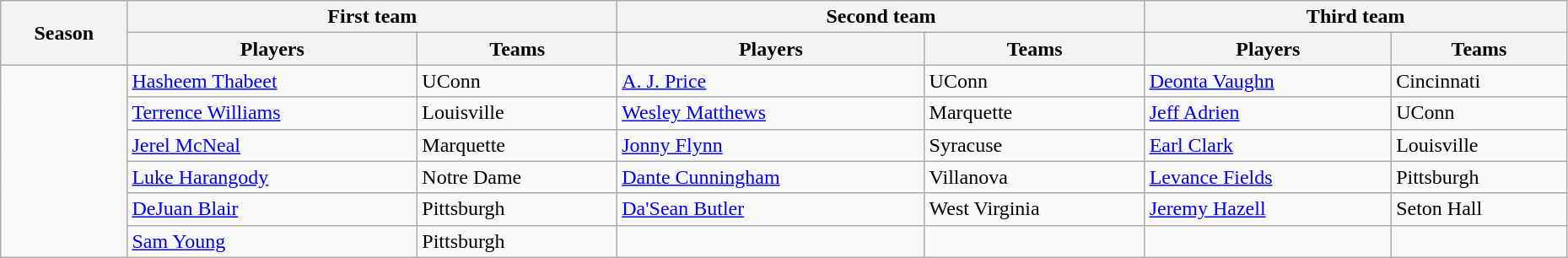<table class="wikitable" style="width:98%">
<tr>
<th rowspan=2>Season</th>
<th colspan=2>First team</th>
<th colspan=2>Second team</th>
<th colspan=2>Third team</th>
</tr>
<tr>
<th>Players</th>
<th>Teams</th>
<th>Players</th>
<th>Teams</th>
<th>Players</th>
<th>Teams</th>
</tr>
<tr>
<td rowspan=6></td>
<td><a href='#'>Hasheem Thabeet</a></td>
<td>UConn</td>
<td><a href='#'>A. J. Price</a></td>
<td>UConn</td>
<td><a href='#'>Deonta Vaughn</a></td>
<td>Cincinnati</td>
</tr>
<tr>
<td><a href='#'>Terrence Williams</a></td>
<td>Louisville</td>
<td><a href='#'>Wesley Matthews</a></td>
<td>Marquette</td>
<td><a href='#'>Jeff Adrien</a></td>
<td>UConn</td>
</tr>
<tr>
<td><a href='#'>Jerel McNeal</a></td>
<td>Marquette</td>
<td><a href='#'>Jonny Flynn</a></td>
<td>Syracuse</td>
<td><a href='#'>Earl Clark</a></td>
<td>Louisville</td>
</tr>
<tr>
<td><a href='#'>Luke Harangody</a></td>
<td>Notre Dame</td>
<td><a href='#'>Dante Cunningham</a></td>
<td>Villanova</td>
<td><a href='#'>Levance Fields</a></td>
<td>Pittsburgh</td>
</tr>
<tr>
<td><a href='#'>DeJuan Blair</a></td>
<td>Pittsburgh</td>
<td><a href='#'>Da'Sean Butler</a></td>
<td>West Virginia</td>
<td><a href='#'>Jeremy Hazell</a></td>
<td>Seton Hall</td>
</tr>
<tr>
<td><a href='#'>Sam Young</a></td>
<td>Pittsburgh</td>
<td></td>
<td></td>
<td></td>
<td></td>
</tr>
</table>
